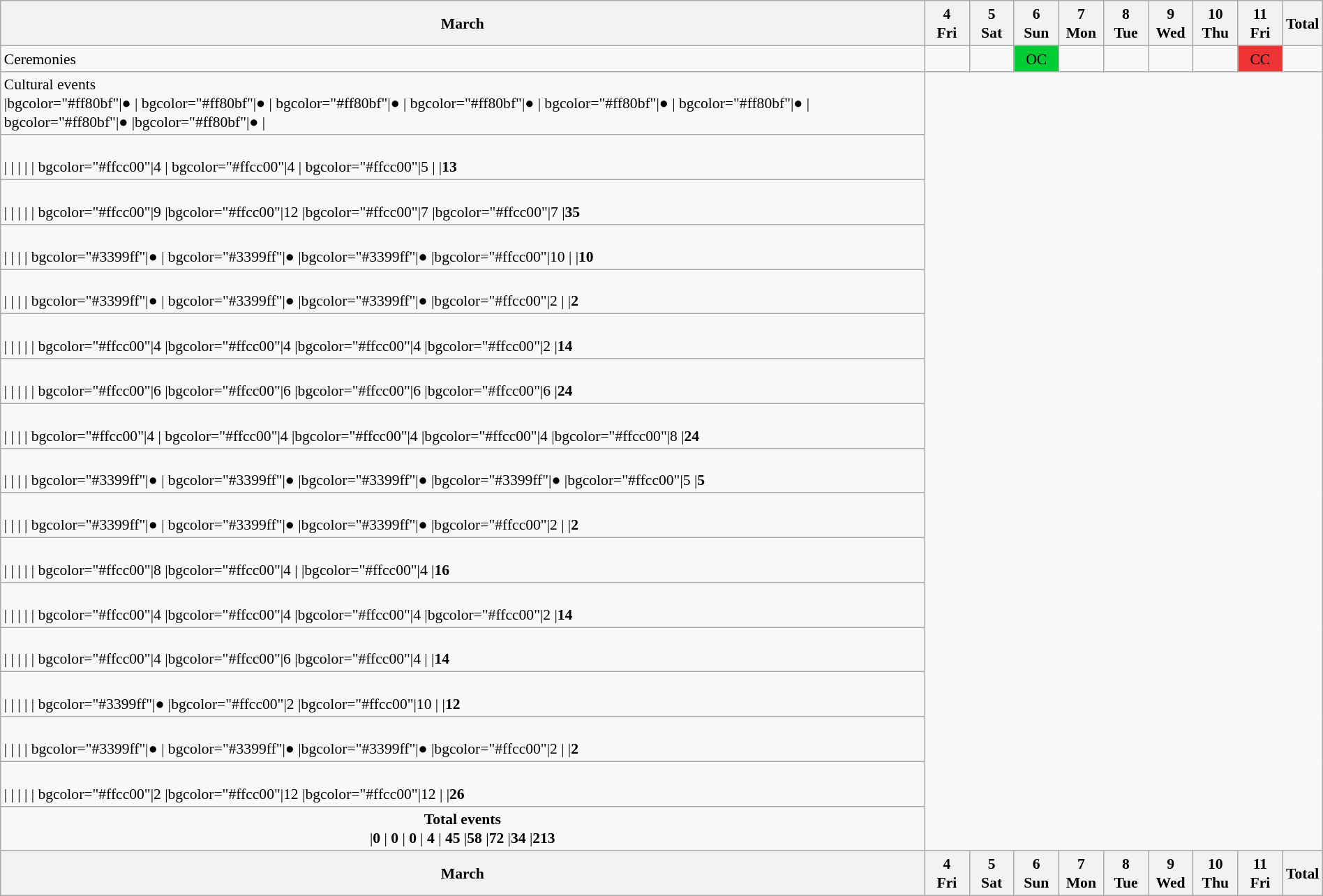<table class="wikitable"style="text-align:center; margin:0.5em auto; font-size:90%; line-height:1.25em;">
<tr>
<th colspan=2>March</th>
<th style="width:2.5em">4<br>Fri</th>
<th style="width:2.5em">5<br>Sat</th>
<th style="width:2.5em">6<br>Sun</th>
<th style="width:2.5em">7<br>Mon</th>
<th style="width:2.5em">8<br>Tue</th>
<th style="width:2.5em">9<br>Wed</th>
<th style="width:2.5em">10<br>Thu</th>
<th style="width:2.5em">11<br>Fri</th>
<th>Total</th>
</tr>
<tr>
<td colspan=2 align=left>Ceremonies</td>
<td></td>
<td></td>
<td bgcolor="#00cc33">OC</td>
<td></td>
<td></td>
<td></td>
<td></td>
<td bgcolor="#ee3333">CC</td>
<td></td>
</tr>
<tr>
<td colspan=2 align=left>Cultural events<br>|bgcolor="#ff80bf"|●
| bgcolor="#ff80bf"|●
| bgcolor="#ff80bf"|●
| bgcolor="#ff80bf"|●
| bgcolor="#ff80bf"|●
| bgcolor="#ff80bf"|●
| bgcolor="#ff80bf"|●
|bgcolor="#ff80bf"|●
|</td>
</tr>
<tr>
<td colspan=2 align=left><br>|
| 
| 
| 
| bgcolor="#ffcc00"|4
| bgcolor="#ffcc00"|4
| bgcolor="#ffcc00"|5
|
|<strong>13</strong></td>
</tr>
<tr>
<td colspan=2 align=left><br>|
| 
| 
| 
| bgcolor="#ffcc00"|9
|bgcolor="#ffcc00"|12
|bgcolor="#ffcc00"|7
|bgcolor="#ffcc00"|7
|<strong>35</strong></td>
</tr>
<tr>
<td colspan=2 align=left><br>|
| 
| 
| bgcolor="#3399ff"|●
| bgcolor="#3399ff"|●
|bgcolor="#3399ff"|●
|bgcolor="#ffcc00"|10
|
|<strong>10</strong></td>
</tr>
<tr>
<td colspan=2 align=left><br>|
| 
| 
| bgcolor="#3399ff"|●
| bgcolor="#3399ff"|●
|bgcolor="#3399ff"|●
|bgcolor="#ffcc00"|2
|
|<strong>2</strong></td>
</tr>
<tr>
<td colspan=2 align=left><br>|
| 
| 
| 
| bgcolor="#ffcc00"|4
|bgcolor="#ffcc00"|4
|bgcolor="#ffcc00"|4
|bgcolor="#ffcc00"|2
|<strong>14</strong></td>
</tr>
<tr>
<td colspan=2 align=left><br>|
| 
| 
| 
| bgcolor="#ffcc00"|6
|bgcolor="#ffcc00"|6
|bgcolor="#ffcc00"|6
|bgcolor="#ffcc00"|6
|<strong>24</strong></td>
</tr>
<tr>
<td colspan=2 align=left><br>|
| 
| 
| bgcolor="#ffcc00"|4
| bgcolor="#ffcc00"|4
|bgcolor="#ffcc00"|4
|bgcolor="#ffcc00"|4
|bgcolor="#ffcc00"|8
|<strong>24</strong></td>
</tr>
<tr>
<td colspan=2 align=left><br>|
| 
| 
| bgcolor="#3399ff"|●
| bgcolor="#3399ff"|●
|bgcolor="#3399ff"|●
|bgcolor="#3399ff"|●
|bgcolor="#ffcc00"|5
|<strong>5</strong></td>
</tr>
<tr>
<td colspan=2 align=left><br>|
| 
| 
| bgcolor="#3399ff"|●
| bgcolor="#3399ff"|●
|bgcolor="#3399ff"|●
|bgcolor="#ffcc00"|2
|
|<strong>2</strong></td>
</tr>
<tr>
<td colspan=2 align=left><br>|
| 
| 
| 
| bgcolor="#ffcc00"|8
|bgcolor="#ffcc00"|4
|
|bgcolor="#ffcc00"|4
|<strong>16</strong></td>
</tr>
<tr>
<td colspan=2 align=left><br>|
| 
| 
| 
| bgcolor="#ffcc00"|4
|bgcolor="#ffcc00"|4
|bgcolor="#ffcc00"|4
|bgcolor="#ffcc00"|2
|<strong>14</strong></td>
</tr>
<tr>
<td colspan=2 align=left><br>|
| 
| 
| 
| bgcolor="#ffcc00"|4
|bgcolor="#ffcc00"|6
|bgcolor="#ffcc00"|4
|
|<strong>14</strong></td>
</tr>
<tr>
<td colspan=2 align=left><br>|
| 
| 
| 
| bgcolor="#3399ff"|●
|bgcolor="#ffcc00"|2
|bgcolor="#ffcc00"|10
|
|<strong>12</strong></td>
</tr>
<tr>
<td colspan=2 align=left><br>|
| 
| 
| bgcolor="#3399ff"|●
| bgcolor="#3399ff"|●
|bgcolor="#3399ff"|●
|bgcolor="#ffcc00"|2
|
|<strong>2</strong></td>
</tr>
<tr>
<td colspan=2 align=left><br>|
| 
| 
| 
| bgcolor="#ffcc00"|2
|bgcolor="#ffcc00"|12
|bgcolor="#ffcc00"|12
|
|<strong>26</strong></td>
</tr>
<tr>
<td colspan=2><strong>Total events</strong><br>|<strong>0</strong>
| <strong>0</strong>
| <strong>0</strong>
| <strong>4</strong>
| <strong>45</strong>
|<strong>58</strong>
|<strong>72</strong>
|<strong>34</strong>
|<strong>213</strong></td>
</tr>
<tr>
<th colspan=2>March</th>
<th>4<br>Fri</th>
<th>5<br>Sat</th>
<th>6<br>Sun</th>
<th>7<br>Mon</th>
<th>8<br>Tue</th>
<th>9<br>Wed</th>
<th>10<br>Thu</th>
<th>11<br>Fri</th>
<th>Total</th>
</tr>
</table>
